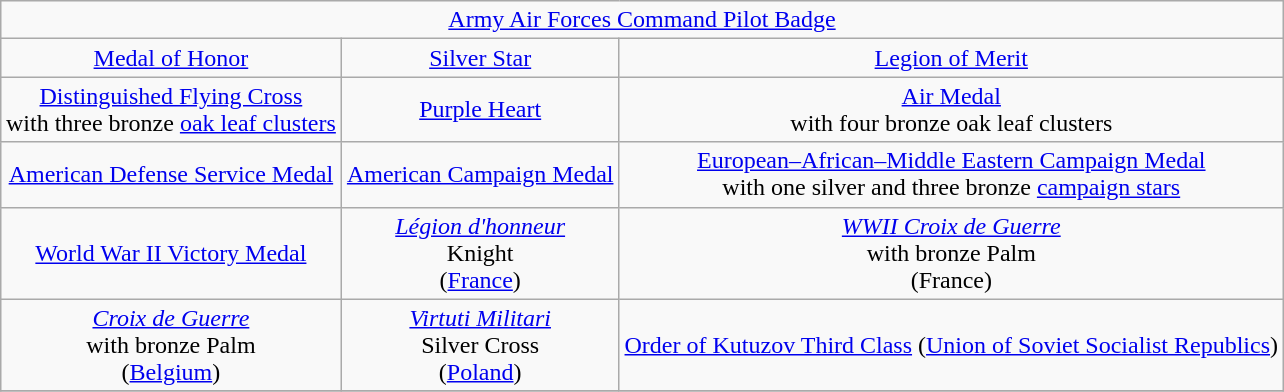<table class="wikitable" style="margin:1em auto; text-align:center;">
<tr>
<td colspan="3"><a href='#'>Army Air Forces Command Pilot Badge</a></td>
</tr>
<tr>
<td><a href='#'>Medal of Honor</a></td>
<td><a href='#'>Silver Star</a></td>
<td><a href='#'>Legion of Merit</a></td>
</tr>
<tr>
<td><a href='#'>Distinguished Flying Cross</a><br>with three bronze <a href='#'>oak leaf clusters</a></td>
<td><a href='#'>Purple Heart</a></td>
<td><a href='#'>Air Medal</a><br>with four bronze oak leaf clusters</td>
</tr>
<tr>
<td><a href='#'>American Defense Service Medal</a></td>
<td><a href='#'>American Campaign Medal</a></td>
<td><a href='#'>European–African–Middle Eastern Campaign Medal</a><br>with one silver and three bronze <a href='#'>campaign stars</a></td>
</tr>
<tr>
<td><a href='#'>World War II Victory Medal</a></td>
<td><em><a href='#'>Légion d'honneur</a></em><br>Knight<br>(<a href='#'>France</a>)</td>
<td><em><a href='#'>WWII Croix de Guerre</a></em><br>with bronze Palm<br>(France)</td>
</tr>
<tr>
<td><em><a href='#'>Croix de Guerre</a></em><br>with bronze Palm<br>(<a href='#'>Belgium</a>)</td>
<td><em><a href='#'>Virtuti Militari</a></em><br>Silver Cross<br>(<a href='#'>Poland</a>)</td>
<td><a href='#'>Order of Kutuzov Third Class</a> (<a href='#'>Union of Soviet Socialist Republics</a>)</td>
</tr>
<tr>
</tr>
</table>
